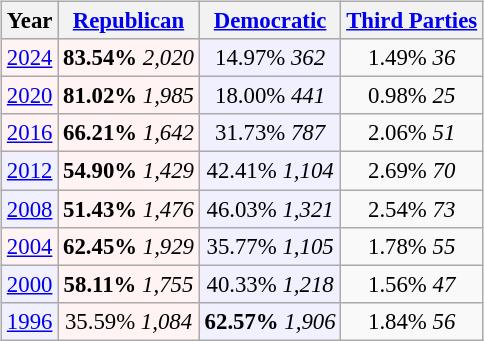<table class="wikitable" style="float:right; font-size:95%;">
<tr bgcolor=lightgrey>
<th>Year</th>
<th><a href='#'>Republican</a></th>
<th><a href='#'>Democratic</a></th>
<th><a href='#'>Third Parties</a></th>
</tr>
<tr>
<td align="center" bgcolor="#fff3f3"><a href='#'>2024</a></td>
<td align="center" bgcolor="#fff3f3"><strong>83.54%</strong> <em>2,020</em></td>
<td align="center" bgcolor="#f0f0ff">14.97% <em>362</em></td>
<td align="center">1.49% <em>36</em></td>
</tr>
<tr>
<td align="center" bgcolor="#fff3f3"><a href='#'>2020</a></td>
<td align="center" bgcolor="#fff3f3"><strong>81.02%</strong> <em>1,985</em></td>
<td align="center" bgcolor="#f0f0ff">18.00% <em>441</em></td>
<td align="center">0.98% <em>25</em></td>
</tr>
<tr>
<td align="center" bgcolor="#fff3f3"><a href='#'>2016</a></td>
<td align="center" bgcolor="#fff3f3"><strong>66.21%</strong> <em>1,642</em></td>
<td align="center" bgcolor="#f0f0ff">31.73% <em>787</em></td>
<td align="center">2.06% <em>51</em></td>
</tr>
<tr>
<td align="center" bgcolor="#f0f0ff"><a href='#'>2012</a></td>
<td align="center" bgcolor="#fff3f3"><strong>54.90%</strong> <em>1,429</em></td>
<td align="center" bgcolor="#f0f0ff">42.41% <em>1,104</em></td>
<td align="center">2.69% <em>70</em></td>
</tr>
<tr>
<td align="center" bgcolor="#f0f0ff"><a href='#'>2008</a></td>
<td align="center" bgcolor="#fff3f3"><strong>51.43%</strong> <em>1,476</em></td>
<td align="center" bgcolor="#f0f0ff">46.03% <em>1,321</em></td>
<td align="center">2.54% <em>73</em></td>
</tr>
<tr>
<td align="center" bgcolor="#fff3f3"><a href='#'>2004</a></td>
<td align="center" bgcolor="#fff3f3"><strong>62.45%</strong> <em>1,929</em></td>
<td align="center" bgcolor="#f0f0ff">35.77% <em>1,105</em></td>
<td align="center">1.78% <em>55</em></td>
</tr>
<tr>
<td align="center" bgcolor="#f0f0ff"><a href='#'>2000</a></td>
<td align="center" bgcolor="#fff3f3"><strong>58.11%</strong> <em>1,755</em></td>
<td align="center" bgcolor="#f0f0ff">40.33% <em>1,218</em></td>
<td align="center">1.56% <em>47</em></td>
</tr>
<tr>
<td align="center" bgcolor="#f0f0ff "><a href='#'>1996</a></td>
<td align="center" bgcolor="#fff3f3">35.59% <em>1,084</em></td>
<td align="center" bgcolor="#f0f0ff"><strong>62.57%</strong> <em>1,906</em></td>
<td align="center">1.84% <em>56</em></td>
</tr>
</table>
